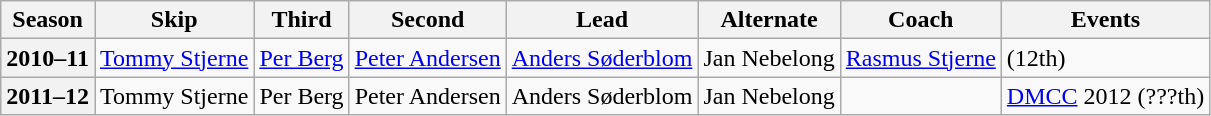<table class="wikitable">
<tr>
<th scope="col">Season</th>
<th scope="col">Skip</th>
<th scope="col">Third</th>
<th scope="col">Second</th>
<th scope="col">Lead</th>
<th scope="col">Alternate</th>
<th scope="col">Coach</th>
<th scope="col">Events</th>
</tr>
<tr>
<th scope="row">2010–11</th>
<td><a href='#'>Tommy Stjerne</a></td>
<td><a href='#'>Per Berg</a></td>
<td><a href='#'>Peter Andersen</a></td>
<td><a href='#'>Anders Søderblom</a></td>
<td>Jan Nebelong</td>
<td><a href='#'>Rasmus Stjerne</a></td>
<td> (12th)</td>
</tr>
<tr>
<th scope="row">2011–12</th>
<td>Tommy Stjerne</td>
<td>Per Berg</td>
<td>Peter Andersen</td>
<td>Anders Søderblom</td>
<td>Jan Nebelong</td>
<td></td>
<td><a href='#'>DMCC</a> 2012 (???th)</td>
</tr>
</table>
